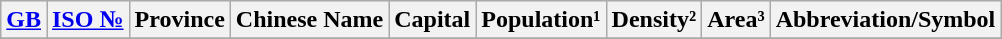<table class="wikitable sortable"  style="font-size: 100%;">
<tr style="background: #efefef;">
<th align="center"><a href='#'>GB</a></th>
<th align="center"><a href='#'>ISO №</a></th>
<th align="left">Province</th>
<th align="left">Chinese Name</th>
<th align="left">Capital</th>
<th align="right">Population¹</th>
<th align="right">Density²</th>
<th align="right">Area³</th>
<th align="center" class="alphabetical">Abbreviation/Symbol</th>
</tr>
<tr>
</tr>
</table>
